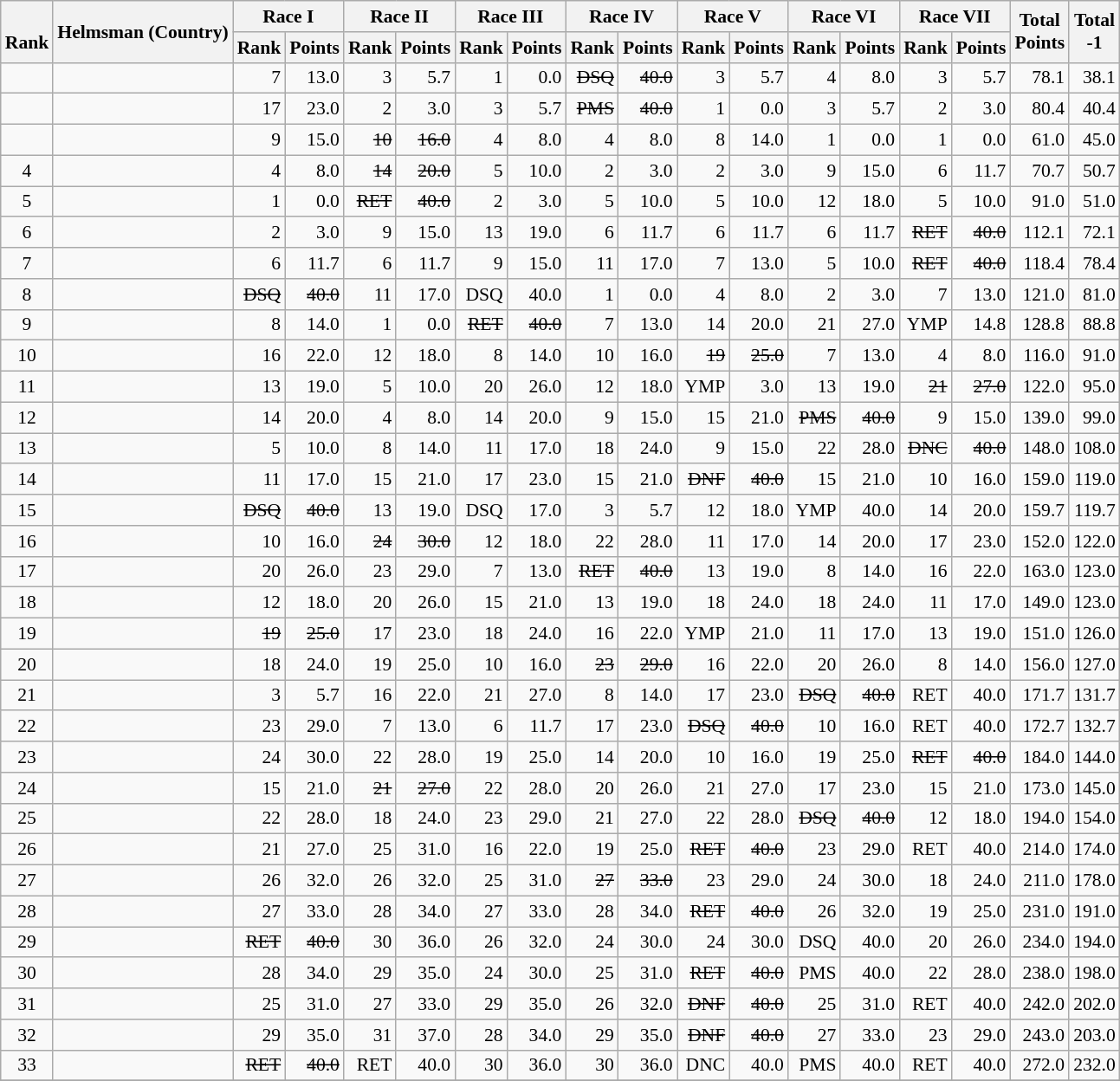<table class="wikitable" style="text-align:right; font-size:90%">
<tr>
<th rowspan="2"><br>Rank</th>
<th rowspan="2">Helmsman (Country)</th>
<th colspan="2">Race I</th>
<th colspan="2">Race II</th>
<th colspan="2">Race III</th>
<th colspan="2">Race IV</th>
<th colspan="2">Race V</th>
<th colspan="2">Race VI</th>
<th colspan="2">Race VII</th>
<th rowspan="2">Total <br>Points <br> </th>
<th rowspan="2">Total<br>-1<br> </th>
</tr>
<tr>
<th>Rank</th>
<th>Points</th>
<th>Rank</th>
<th>Points</th>
<th>Rank</th>
<th>Points</th>
<th>Rank</th>
<th>Points</th>
<th>Rank</th>
<th>Points</th>
<th>Rank</th>
<th>Points</th>
<th>Rank</th>
<th>Points</th>
</tr>
<tr style="vertical-align:top;">
<td align=center></td>
<td align=left></td>
<td>7</td>
<td>13.0</td>
<td>3</td>
<td>5.7</td>
<td>1</td>
<td>0.0</td>
<td><s>DSQ</s></td>
<td><s>40.0</s></td>
<td>3</td>
<td>5.7</td>
<td>4</td>
<td>8.0</td>
<td>3</td>
<td>5.7</td>
<td>78.1</td>
<td>38.1</td>
</tr>
<tr>
<td align=center></td>
<td align=left></td>
<td>17</td>
<td>23.0</td>
<td>2</td>
<td>3.0</td>
<td>3</td>
<td>5.7</td>
<td><s>PMS</s></td>
<td><s>40.0</s></td>
<td>1</td>
<td>0.0</td>
<td>3</td>
<td>5.7</td>
<td>2</td>
<td>3.0</td>
<td>80.4</td>
<td>40.4</td>
</tr>
<tr>
<td align=center></td>
<td align=left></td>
<td>9</td>
<td>15.0</td>
<td><s>10</s></td>
<td><s>16.0</s></td>
<td>4</td>
<td>8.0</td>
<td>4</td>
<td>8.0</td>
<td>8</td>
<td>14.0</td>
<td>1</td>
<td>0.0</td>
<td>1</td>
<td>0.0</td>
<td>61.0</td>
<td>45.0</td>
</tr>
<tr>
<td align=center>4</td>
<td align=left></td>
<td>4</td>
<td>8.0</td>
<td><s>14</s></td>
<td><s>20.0</s></td>
<td>5</td>
<td>10.0</td>
<td>2</td>
<td>3.0</td>
<td>2</td>
<td>3.0</td>
<td>9</td>
<td>15.0</td>
<td>6</td>
<td>11.7</td>
<td>70.7</td>
<td>50.7</td>
</tr>
<tr>
<td align=center>5</td>
<td align=left></td>
<td>1</td>
<td>0.0</td>
<td><s>RET</s></td>
<td><s>40.0</s></td>
<td>2</td>
<td>3.0</td>
<td>5</td>
<td>10.0</td>
<td>5</td>
<td>10.0</td>
<td>12</td>
<td>18.0</td>
<td>5</td>
<td>10.0</td>
<td>91.0</td>
<td>51.0</td>
</tr>
<tr>
<td align=center>6</td>
<td align=left></td>
<td>2</td>
<td>3.0</td>
<td>9</td>
<td>15.0</td>
<td>13</td>
<td>19.0</td>
<td>6</td>
<td>11.7</td>
<td>6</td>
<td>11.7</td>
<td>6</td>
<td>11.7</td>
<td><s>RET</s></td>
<td><s>40.0</s></td>
<td>112.1</td>
<td>72.1</td>
</tr>
<tr>
<td align=center>7</td>
<td align=left></td>
<td>6</td>
<td>11.7</td>
<td>6</td>
<td>11.7</td>
<td>9</td>
<td>15.0</td>
<td>11</td>
<td>17.0</td>
<td>7</td>
<td>13.0</td>
<td>5</td>
<td>10.0</td>
<td><s>RET</s></td>
<td><s>40.0</s></td>
<td>118.4</td>
<td>78.4</td>
</tr>
<tr>
<td align=center>8</td>
<td align=left></td>
<td><s>DSQ</s></td>
<td><s>40.0</s></td>
<td>11</td>
<td>17.0</td>
<td>DSQ</td>
<td>40.0</td>
<td>1</td>
<td>0.0</td>
<td>4</td>
<td>8.0</td>
<td>2</td>
<td>3.0</td>
<td>7</td>
<td>13.0</td>
<td>121.0</td>
<td>81.0</td>
</tr>
<tr>
<td align=center>9</td>
<td align=left></td>
<td>8</td>
<td>14.0</td>
<td>1</td>
<td>0.0</td>
<td><s>RET</s></td>
<td><s>40.0</s></td>
<td>7</td>
<td>13.0</td>
<td>14</td>
<td>20.0</td>
<td>21</td>
<td>27.0</td>
<td>YMP</td>
<td>14.8</td>
<td>128.8</td>
<td>88.8</td>
</tr>
<tr>
<td align=center>10</td>
<td align=left></td>
<td>16</td>
<td>22.0</td>
<td>12</td>
<td>18.0</td>
<td>8</td>
<td>14.0</td>
<td>10</td>
<td>16.0</td>
<td><s>19</s></td>
<td><s>25.0</s></td>
<td>7</td>
<td>13.0</td>
<td>4</td>
<td>8.0</td>
<td>116.0</td>
<td>91.0</td>
</tr>
<tr>
<td align=center>11</td>
<td align=left></td>
<td>13</td>
<td>19.0</td>
<td>5</td>
<td>10.0</td>
<td>20</td>
<td>26.0</td>
<td>12</td>
<td>18.0</td>
<td>YMP</td>
<td>3.0</td>
<td>13</td>
<td>19.0</td>
<td><s>21</s></td>
<td><s>27.0</s></td>
<td>122.0</td>
<td>95.0</td>
</tr>
<tr>
<td align=center>12</td>
<td align=left></td>
<td>14</td>
<td>20.0</td>
<td>4</td>
<td>8.0</td>
<td>14</td>
<td>20.0</td>
<td>9</td>
<td>15.0</td>
<td>15</td>
<td>21.0</td>
<td><s>PMS</s></td>
<td><s>40.0</s></td>
<td>9</td>
<td>15.0</td>
<td>139.0</td>
<td>99.0</td>
</tr>
<tr>
<td align=center>13</td>
<td align=left></td>
<td>5</td>
<td>10.0</td>
<td>8</td>
<td>14.0</td>
<td>11</td>
<td>17.0</td>
<td>18</td>
<td>24.0</td>
<td>9</td>
<td>15.0</td>
<td>22</td>
<td>28.0</td>
<td><s>DNC</s></td>
<td><s>40.0</s></td>
<td>148.0</td>
<td>108.0</td>
</tr>
<tr>
<td align=center>14</td>
<td align=left></td>
<td>11</td>
<td>17.0</td>
<td>15</td>
<td>21.0</td>
<td>17</td>
<td>23.0</td>
<td>15</td>
<td>21.0</td>
<td><s>DNF</s></td>
<td><s>40.0</s></td>
<td>15</td>
<td>21.0</td>
<td>10</td>
<td>16.0</td>
<td>159.0</td>
<td>119.0</td>
</tr>
<tr>
<td align=center>15</td>
<td align=left></td>
<td><s>DSQ</s></td>
<td><s>40.0</s></td>
<td>13</td>
<td>19.0</td>
<td>DSQ</td>
<td>17.0</td>
<td>3</td>
<td>5.7</td>
<td>12</td>
<td>18.0</td>
<td>YMP</td>
<td>40.0</td>
<td>14</td>
<td>20.0</td>
<td>159.7</td>
<td>119.7</td>
</tr>
<tr>
<td align=center>16</td>
<td align=left></td>
<td>10</td>
<td>16.0</td>
<td><s>24</s></td>
<td><s>30.0</s></td>
<td>12</td>
<td>18.0</td>
<td>22</td>
<td>28.0</td>
<td>11</td>
<td>17.0</td>
<td>14</td>
<td>20.0</td>
<td>17</td>
<td>23.0</td>
<td>152.0</td>
<td>122.0</td>
</tr>
<tr>
<td align=center>17</td>
<td align=left></td>
<td>20</td>
<td>26.0</td>
<td>23</td>
<td>29.0</td>
<td>7</td>
<td>13.0</td>
<td><s>RET</s></td>
<td><s>40.0</s></td>
<td>13</td>
<td>19.0</td>
<td>8</td>
<td>14.0</td>
<td>16</td>
<td>22.0</td>
<td>163.0</td>
<td>123.0</td>
</tr>
<tr>
<td align=center>18</td>
<td align=left></td>
<td>12</td>
<td>18.0</td>
<td>20</td>
<td>26.0</td>
<td>15</td>
<td>21.0</td>
<td>13</td>
<td>19.0</td>
<td>18</td>
<td>24.0</td>
<td>18</td>
<td>24.0</td>
<td>11</td>
<td>17.0</td>
<td>149.0</td>
<td>123.0</td>
</tr>
<tr>
<td align=center>19</td>
<td align=left></td>
<td><s>19</s></td>
<td><s>25.0</s></td>
<td>17</td>
<td>23.0</td>
<td>18</td>
<td>24.0</td>
<td>16</td>
<td>22.0</td>
<td>YMP</td>
<td>21.0</td>
<td>11</td>
<td>17.0</td>
<td>13</td>
<td>19.0</td>
<td>151.0</td>
<td>126.0</td>
</tr>
<tr>
<td align=center>20</td>
<td align=left></td>
<td>18</td>
<td>24.0</td>
<td>19</td>
<td>25.0</td>
<td>10</td>
<td>16.0</td>
<td><s>23</s></td>
<td><s>29.0</s></td>
<td>16</td>
<td>22.0</td>
<td>20</td>
<td>26.0</td>
<td>8</td>
<td>14.0</td>
<td>156.0</td>
<td>127.0</td>
</tr>
<tr>
<td align=center>21</td>
<td align=left></td>
<td>3</td>
<td>5.7</td>
<td>16</td>
<td>22.0</td>
<td>21</td>
<td>27.0</td>
<td>8</td>
<td>14.0</td>
<td>17</td>
<td>23.0</td>
<td><s>DSQ</s></td>
<td><s>40.0</s></td>
<td>RET</td>
<td>40.0</td>
<td>171.7</td>
<td>131.7</td>
</tr>
<tr>
<td align=center>22</td>
<td align=left></td>
<td>23</td>
<td>29.0</td>
<td>7</td>
<td>13.0</td>
<td>6</td>
<td>11.7</td>
<td>17</td>
<td>23.0</td>
<td><s>DSQ</s></td>
<td><s>40.0</s></td>
<td>10</td>
<td>16.0</td>
<td>RET</td>
<td>40.0</td>
<td>172.7</td>
<td>132.7</td>
</tr>
<tr>
<td align=center>23</td>
<td align=left></td>
<td>24</td>
<td>30.0</td>
<td>22</td>
<td>28.0</td>
<td>19</td>
<td>25.0</td>
<td>14</td>
<td>20.0</td>
<td>10</td>
<td>16.0</td>
<td>19</td>
<td>25.0</td>
<td><s>RET</s></td>
<td><s>40.0</s></td>
<td>184.0</td>
<td>144.0</td>
</tr>
<tr>
<td align=center>24</td>
<td align=left></td>
<td>15</td>
<td>21.0</td>
<td><s>21</s></td>
<td><s>27.0</s></td>
<td>22</td>
<td>28.0</td>
<td>20</td>
<td>26.0</td>
<td>21</td>
<td>27.0</td>
<td>17</td>
<td>23.0</td>
<td>15</td>
<td>21.0</td>
<td>173.0</td>
<td>145.0</td>
</tr>
<tr>
<td align=center>25</td>
<td align=left></td>
<td>22</td>
<td>28.0</td>
<td>18</td>
<td>24.0</td>
<td>23</td>
<td>29.0</td>
<td>21</td>
<td>27.0</td>
<td>22</td>
<td>28.0</td>
<td><s>DSQ</s></td>
<td><s>40.0</s></td>
<td>12</td>
<td>18.0</td>
<td>194.0</td>
<td>154.0</td>
</tr>
<tr>
<td align=center>26</td>
<td align=left></td>
<td>21</td>
<td>27.0</td>
<td>25</td>
<td>31.0</td>
<td>16</td>
<td>22.0</td>
<td>19</td>
<td>25.0</td>
<td><s>RET</s></td>
<td><s>40.0</s></td>
<td>23</td>
<td>29.0</td>
<td>RET</td>
<td>40.0</td>
<td>214.0</td>
<td>174.0</td>
</tr>
<tr>
<td align=center>27</td>
<td align=left></td>
<td>26</td>
<td>32.0</td>
<td>26</td>
<td>32.0</td>
<td>25</td>
<td>31.0</td>
<td><s>27</s></td>
<td><s>33.0</s></td>
<td>23</td>
<td>29.0</td>
<td>24</td>
<td>30.0</td>
<td>18</td>
<td>24.0</td>
<td>211.0</td>
<td>178.0</td>
</tr>
<tr>
<td align=center>28</td>
<td align=left></td>
<td>27</td>
<td>33.0</td>
<td>28</td>
<td>34.0</td>
<td>27</td>
<td>33.0</td>
<td>28</td>
<td>34.0</td>
<td><s>RET</s></td>
<td><s>40.0</s></td>
<td>26</td>
<td>32.0</td>
<td>19</td>
<td>25.0</td>
<td>231.0</td>
<td>191.0</td>
</tr>
<tr>
<td align=center>29</td>
<td align=left></td>
<td><s>RET</s></td>
<td><s>40.0</s></td>
<td>30</td>
<td>36.0</td>
<td>26</td>
<td>32.0</td>
<td>24</td>
<td>30.0</td>
<td>24</td>
<td>30.0</td>
<td>DSQ</td>
<td>40.0</td>
<td>20</td>
<td>26.0</td>
<td>234.0</td>
<td>194.0</td>
</tr>
<tr>
<td align=center>30</td>
<td align=left></td>
<td>28</td>
<td>34.0</td>
<td>29</td>
<td>35.0</td>
<td>24</td>
<td>30.0</td>
<td>25</td>
<td>31.0</td>
<td><s>RET</s></td>
<td><s>40.0</s></td>
<td>PMS</td>
<td>40.0</td>
<td>22</td>
<td>28.0</td>
<td>238.0</td>
<td>198.0</td>
</tr>
<tr>
<td align=center>31</td>
<td align=left></td>
<td>25</td>
<td>31.0</td>
<td>27</td>
<td>33.0</td>
<td>29</td>
<td>35.0</td>
<td>26</td>
<td>32.0</td>
<td><s>DNF</s></td>
<td><s>40.0</s></td>
<td>25</td>
<td>31.0</td>
<td>RET</td>
<td>40.0</td>
<td>242.0</td>
<td>202.0</td>
</tr>
<tr>
<td align=center>32</td>
<td align=left></td>
<td>29</td>
<td>35.0</td>
<td>31</td>
<td>37.0</td>
<td>28</td>
<td>34.0</td>
<td>29</td>
<td>35.0</td>
<td><s>DNF</s></td>
<td><s>40.0</s></td>
<td>27</td>
<td>33.0</td>
<td>23</td>
<td>29.0</td>
<td>243.0</td>
<td>203.0</td>
</tr>
<tr>
<td align=center>33</td>
<td align=left></td>
<td><s>RET</s></td>
<td><s>40.0</s></td>
<td>RET</td>
<td>40.0</td>
<td>30</td>
<td>36.0</td>
<td>30</td>
<td>36.0</td>
<td>DNC</td>
<td>40.0</td>
<td>PMS</td>
<td>40.0</td>
<td>RET</td>
<td>40.0</td>
<td>272.0</td>
<td>232.0</td>
</tr>
<tr>
</tr>
</table>
